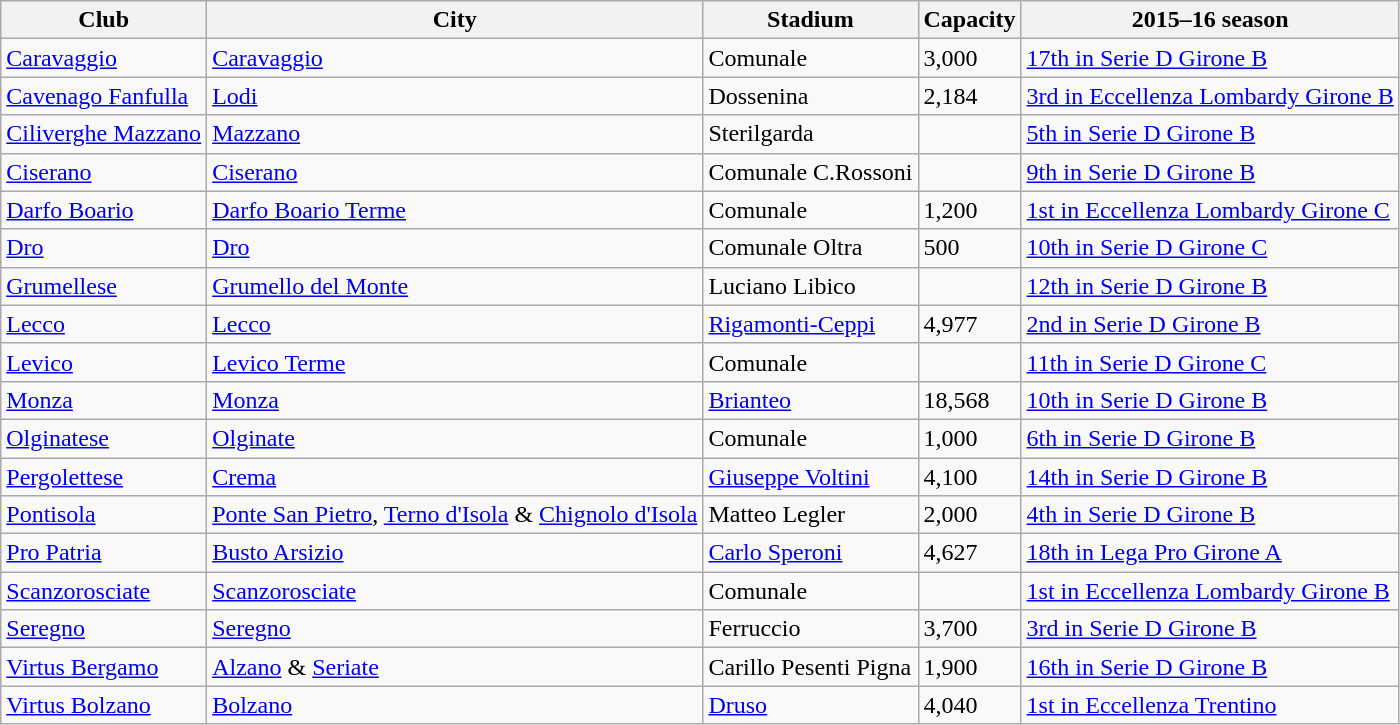<table class="wikitable sortable">
<tr>
<th>Club</th>
<th>City</th>
<th>Stadium</th>
<th>Capacity</th>
<th>2015–16 season</th>
</tr>
<tr>
<td><a href='#'>Caravaggio</a></td>
<td><a href='#'>Caravaggio</a></td>
<td>Comunale</td>
<td>3,000</td>
<td><a href='#'>17th in Serie D Girone B</a></td>
</tr>
<tr>
<td><a href='#'>Cavenago Fanfulla</a></td>
<td><a href='#'>Lodi</a></td>
<td>Dossenina</td>
<td>2,184</td>
<td><a href='#'>3rd in Eccellenza Lombardy Girone B</a></td>
</tr>
<tr>
<td><a href='#'>Ciliverghe Mazzano</a></td>
<td><a href='#'>Mazzano</a></td>
<td>Sterilgarda</td>
<td></td>
<td><a href='#'>5th in Serie D Girone B</a></td>
</tr>
<tr>
<td><a href='#'>Ciserano</a></td>
<td><a href='#'>Ciserano</a></td>
<td>Comunale C.Rossoni</td>
<td></td>
<td><a href='#'>9th in Serie D Girone B</a></td>
</tr>
<tr>
<td><a href='#'>Darfo Boario</a></td>
<td><a href='#'>Darfo Boario Terme</a></td>
<td>Comunale</td>
<td>1,200</td>
<td><a href='#'>1st in Eccellenza Lombardy Girone C</a></td>
</tr>
<tr>
<td><a href='#'>Dro</a></td>
<td><a href='#'>Dro</a></td>
<td>Comunale Oltra</td>
<td>500</td>
<td><a href='#'>10th in Serie D Girone C</a></td>
</tr>
<tr>
<td><a href='#'>Grumellese</a></td>
<td><a href='#'>Grumello del Monte</a></td>
<td>Luciano Libico</td>
<td></td>
<td><a href='#'>12th in Serie D Girone B</a></td>
</tr>
<tr>
<td><a href='#'>Lecco</a></td>
<td><a href='#'>Lecco</a></td>
<td><a href='#'>Rigamonti-Ceppi</a></td>
<td>4,977</td>
<td><a href='#'>2nd in Serie D Girone B</a></td>
</tr>
<tr>
<td><a href='#'>Levico</a></td>
<td><a href='#'>Levico Terme</a></td>
<td>Comunale</td>
<td></td>
<td><a href='#'>11th in Serie D Girone C</a></td>
</tr>
<tr>
<td><a href='#'>Monza</a></td>
<td><a href='#'>Monza</a></td>
<td><a href='#'>Brianteo</a></td>
<td>18,568</td>
<td><a href='#'>10th in Serie D Girone B</a></td>
</tr>
<tr>
<td><a href='#'>Olginatese</a></td>
<td><a href='#'>Olginate</a></td>
<td>Comunale</td>
<td>1,000</td>
<td><a href='#'>6th in Serie D Girone B</a></td>
</tr>
<tr>
<td><a href='#'>Pergolettese</a></td>
<td><a href='#'>Crema</a></td>
<td><a href='#'>Giuseppe Voltini</a></td>
<td>4,100</td>
<td><a href='#'>14th in Serie D Girone B</a></td>
</tr>
<tr>
<td><a href='#'>Pontisola</a></td>
<td><a href='#'>Ponte San Pietro</a>, <a href='#'>Terno d'Isola</a> & <a href='#'>Chignolo d'Isola</a></td>
<td>Matteo Legler</td>
<td>2,000</td>
<td><a href='#'>4th in Serie D Girone B</a></td>
</tr>
<tr>
<td><a href='#'>Pro Patria</a></td>
<td><a href='#'>Busto Arsizio</a></td>
<td><a href='#'>Carlo Speroni</a></td>
<td>4,627</td>
<td><a href='#'>18th in Lega Pro Girone A</a></td>
</tr>
<tr>
<td><a href='#'>Scanzorosciate</a></td>
<td><a href='#'>Scanzorosciate</a></td>
<td>Comunale</td>
<td></td>
<td><a href='#'>1st in Eccellenza Lombardy Girone B</a></td>
</tr>
<tr>
<td><a href='#'>Seregno</a></td>
<td><a href='#'>Seregno</a></td>
<td>Ferruccio</td>
<td>3,700</td>
<td><a href='#'>3rd in Serie D Girone B</a></td>
</tr>
<tr>
<td><a href='#'>Virtus Bergamo</a></td>
<td><a href='#'>Alzano</a> & <a href='#'>Seriate</a></td>
<td>Carillo Pesenti Pigna</td>
<td>1,900</td>
<td><a href='#'>16th in Serie D Girone B</a></td>
</tr>
<tr>
<td><a href='#'>Virtus Bolzano</a></td>
<td><a href='#'>Bolzano</a></td>
<td><a href='#'>Druso</a></td>
<td>4,040</td>
<td><a href='#'>1st in Eccellenza Trentino</a></td>
</tr>
</table>
